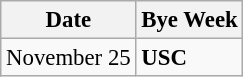<table class="wikitable" style="font-size:95%;">
<tr>
<th>Date</th>
<th colspan="2">Bye Week</th>
</tr>
<tr>
<td>November 25</td>
<td><strong>USC</strong></td>
</tr>
</table>
